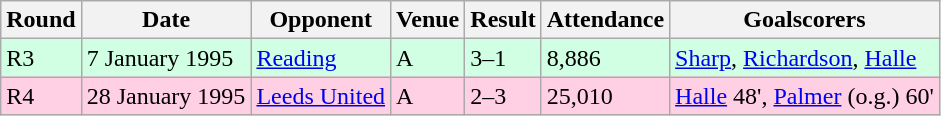<table class="wikitable">
<tr>
<th>Round</th>
<th>Date</th>
<th>Opponent</th>
<th>Venue</th>
<th>Result</th>
<th>Attendance</th>
<th>Goalscorers</th>
</tr>
<tr style="background:#d0ffe3;">
<td>R3</td>
<td>7 January 1995</td>
<td><a href='#'>Reading</a></td>
<td>A</td>
<td>3–1</td>
<td>8,886</td>
<td><a href='#'>Sharp</a>, <a href='#'>Richardson</a>, <a href='#'>Halle</a></td>
</tr>
<tr style="background:#ffd0e3;">
<td>R4</td>
<td>28 January 1995</td>
<td><a href='#'>Leeds United</a></td>
<td>A</td>
<td>2–3</td>
<td>25,010</td>
<td><a href='#'>Halle</a> 48', <a href='#'>Palmer</a> (o.g.) 60'</td>
</tr>
</table>
